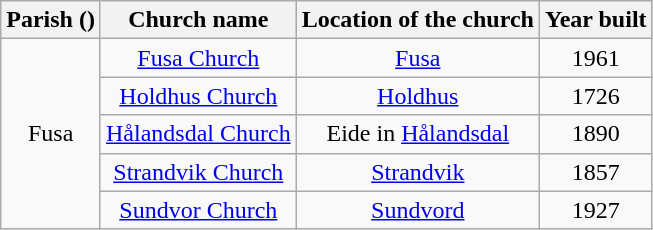<table class="wikitable" style="text-align:center">
<tr>
<th>Parish ()</th>
<th>Church name</th>
<th>Location of the church</th>
<th>Year built</th>
</tr>
<tr>
<td rowspan="5">Fusa</td>
<td><a href='#'>Fusa Church</a></td>
<td><a href='#'>Fusa</a></td>
<td>1961</td>
</tr>
<tr>
<td><a href='#'>Holdhus Church</a></td>
<td><a href='#'>Holdhus</a></td>
<td>1726</td>
</tr>
<tr>
<td><a href='#'>Hålandsdal Church</a></td>
<td>Eide in <a href='#'>Hålandsdal</a></td>
<td>1890</td>
</tr>
<tr>
<td><a href='#'>Strandvik Church</a></td>
<td><a href='#'>Strandvik</a></td>
<td>1857</td>
</tr>
<tr>
<td><a href='#'>Sundvor Church</a></td>
<td><a href='#'>Sundvord</a></td>
<td>1927</td>
</tr>
</table>
